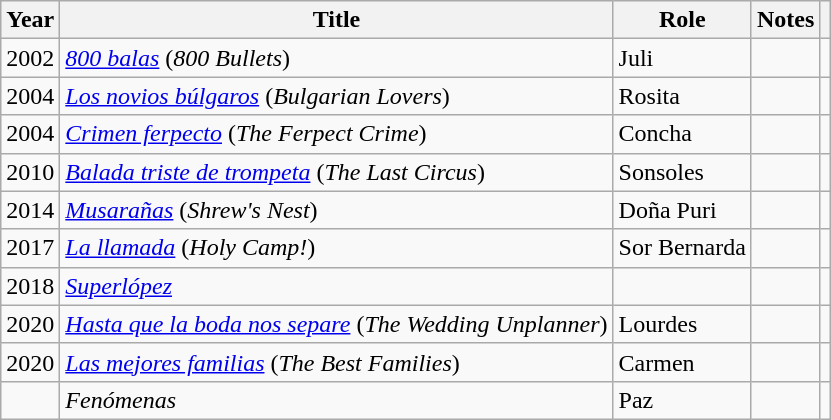<table class="wikitable sortable">
<tr>
<th>Year</th>
<th>Title</th>
<th>Role</th>
<th class="unsortable">Notes</th>
<th class="unsortable"></th>
</tr>
<tr>
<td align = "center">2002</td>
<td><em><a href='#'>800 balas</a></em> (<em>800 Bullets</em>)</td>
<td>Juli</td>
<td></td>
<td align = "center"></td>
</tr>
<tr>
<td align = "center">2004</td>
<td><em><a href='#'>Los novios búlgaros</a></em> (<em>Bulgarian Lovers</em>)</td>
<td>Rosita</td>
<td></td>
<td align = "center"></td>
</tr>
<tr>
<td align = "center">2004</td>
<td><em><a href='#'>Crimen ferpecto</a></em> (<em>The Ferpect Crime</em>)</td>
<td>Concha</td>
<td></td>
<td align = "center"></td>
</tr>
<tr>
<td align = "center">2010</td>
<td><em><a href='#'>Balada triste de trompeta</a></em> (<em>The Last Circus</em>)</td>
<td>Sonsoles</td>
<td></td>
<td align = "center"></td>
</tr>
<tr>
<td align = "center">2014</td>
<td><em><a href='#'>Musarañas</a></em> (<em>Shrew's Nest</em>)</td>
<td>Doña Puri</td>
<td></td>
<td align = "center"></td>
</tr>
<tr>
<td align = "center">2017</td>
<td><em><a href='#'>La llamada</a></em> (<em>Holy Camp!</em>)</td>
<td>Sor Bernarda</td>
<td></td>
<td align = "center"></td>
</tr>
<tr>
<td align = "center">2018</td>
<td><em><a href='#'>Superlópez</a></em></td>
<td></td>
<td></td>
<td align = "center"></td>
</tr>
<tr>
<td align = "center">2020</td>
<td><em><a href='#'>Hasta que la boda nos separe</a></em> (<em>The Wedding Unplanner</em>)</td>
<td>Lourdes</td>
<td></td>
<td align = "center"></td>
</tr>
<tr>
<td align = "center">2020</td>
<td><em><a href='#'>Las mejores familias</a></em> (<em>The Best Families</em>)</td>
<td>Carmen</td>
<td></td>
<td align = "center"></td>
</tr>
<tr>
<td align = "center"></td>
<td><em>Fenómenas</em></td>
<td>Paz</td>
<td></td>
<td align = "center"></td>
</tr>
</table>
